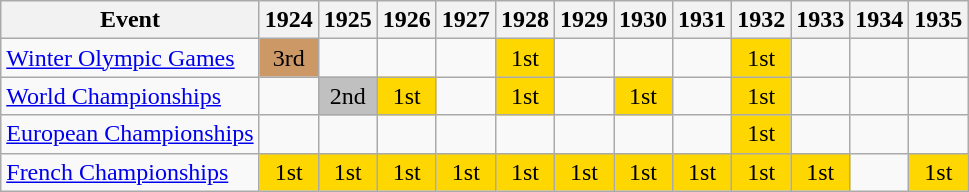<table class="wikitable">
<tr>
<th>Event</th>
<th>1924</th>
<th>1925</th>
<th>1926</th>
<th>1927</th>
<th>1928</th>
<th>1929</th>
<th>1930</th>
<th>1931</th>
<th>1932</th>
<th>1933</th>
<th>1934</th>
<th>1935</th>
</tr>
<tr>
<td><a href='#'>Winter Olympic Games</a></td>
<td align="center" bgcolor="cc9966">3rd</td>
<td></td>
<td></td>
<td></td>
<td align="center" bgcolor="gold">1st</td>
<td></td>
<td></td>
<td></td>
<td align="center" bgcolor="gold">1st</td>
<td></td>
<td></td>
<td></td>
</tr>
<tr>
<td><a href='#'>World Championships</a></td>
<td></td>
<td align="center" bgcolor="silver">2nd</td>
<td align="center" bgcolor="gold">1st</td>
<td></td>
<td align="center" bgcolor="gold">1st</td>
<td></td>
<td align="center" bgcolor="gold">1st</td>
<td></td>
<td align="center" bgcolor="gold">1st</td>
<td></td>
<td></td>
<td></td>
</tr>
<tr>
<td><a href='#'>European Championships</a></td>
<td></td>
<td></td>
<td></td>
<td></td>
<td></td>
<td></td>
<td></td>
<td></td>
<td align="center" bgcolor="gold">1st</td>
<td></td>
<td></td>
<td></td>
</tr>
<tr>
<td><a href='#'>French Championships</a></td>
<td align="center" bgcolor="gold">1st</td>
<td align="center" bgcolor="gold">1st</td>
<td align="center" bgcolor="gold">1st</td>
<td align="center" bgcolor="gold">1st</td>
<td align="center" bgcolor="gold">1st</td>
<td align="center" bgcolor="gold">1st</td>
<td align="center" bgcolor="gold">1st</td>
<td align="center" bgcolor="gold">1st</td>
<td align="center" bgcolor="gold">1st</td>
<td align="center" bgcolor="gold">1st</td>
<td></td>
<td align="center" bgcolor="gold">1st</td>
</tr>
</table>
